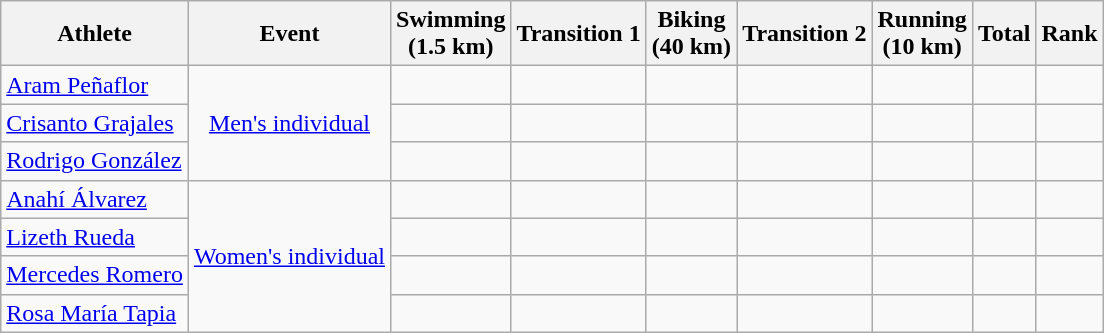<table class="wikitable">
<tr>
<th>Athlete</th>
<th>Event</th>
<th>Swimming<br>(1.5 km)</th>
<th>Transition 1</th>
<th>Biking<br>(40 km)</th>
<th>Transition 2</th>
<th>Running<br>(10 km)</th>
<th>Total</th>
<th>Rank</th>
</tr>
<tr align=center>
<td align=left><a href='#'>Aram Peñaflor</a></td>
<td rowspan="3"><a href='#'>Men's individual</a></td>
<td></td>
<td></td>
<td></td>
<td></td>
<td></td>
<td></td>
<td></td>
</tr>
<tr align=center>
<td align=left><a href='#'>Crisanto Grajales</a></td>
<td></td>
<td></td>
<td></td>
<td></td>
<td></td>
<td></td>
<td></td>
</tr>
<tr align=center>
<td align=left><a href='#'>Rodrigo González</a></td>
<td></td>
<td></td>
<td></td>
<td></td>
<td></td>
<td></td>
<td></td>
</tr>
<tr align=center>
<td align=left><a href='#'>Anahí Álvarez</a></td>
<td rowspan="4"><a href='#'>Women's individual</a></td>
<td></td>
<td></td>
<td></td>
<td></td>
<td></td>
<td></td>
<td></td>
</tr>
<tr align=center>
<td align=left><a href='#'>Lizeth Rueda</a></td>
<td></td>
<td></td>
<td></td>
<td></td>
<td></td>
<td></td>
<td></td>
</tr>
<tr align=center>
<td align=left><a href='#'>Mercedes Romero</a></td>
<td></td>
<td></td>
<td></td>
<td></td>
<td></td>
<td></td>
<td></td>
</tr>
<tr align=center>
<td align=left><a href='#'>Rosa María Tapia</a></td>
<td></td>
<td></td>
<td></td>
<td></td>
<td></td>
<td></td>
<td></td>
</tr>
</table>
